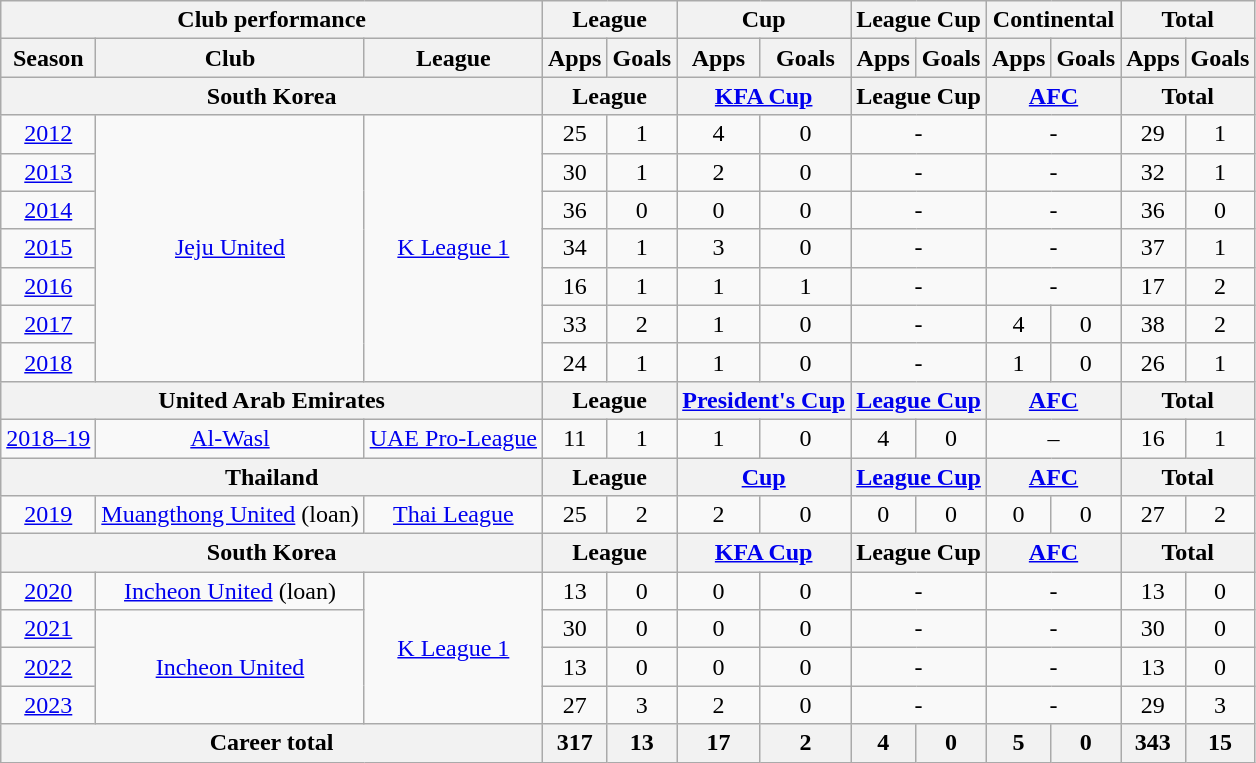<table class="wikitable" style="text-align:center">
<tr>
<th colspan=3>Club performance</th>
<th colspan=2>League</th>
<th colspan=2>Cup</th>
<th colspan=2>League Cup</th>
<th colspan=2>Continental</th>
<th colspan=2>Total</th>
</tr>
<tr>
<th>Season</th>
<th>Club</th>
<th>League</th>
<th>Apps</th>
<th>Goals</th>
<th>Apps</th>
<th>Goals</th>
<th>Apps</th>
<th>Goals</th>
<th>Apps</th>
<th>Goals</th>
<th>Apps</th>
<th>Goals</th>
</tr>
<tr>
<th colspan=3>South Korea</th>
<th colspan=2>League</th>
<th colspan=2><a href='#'>KFA Cup</a></th>
<th colspan=2>League Cup</th>
<th colspan=2><a href='#'>AFC</a></th>
<th colspan=2>Total</th>
</tr>
<tr>
<td><a href='#'>2012</a></td>
<td rowspan="7"><a href='#'>Jeju United</a></td>
<td rowspan="7"><a href='#'>K League 1</a></td>
<td>25</td>
<td>1</td>
<td>4</td>
<td>0</td>
<td colspan="2">-</td>
<td colspan="2">-</td>
<td>29</td>
<td>1</td>
</tr>
<tr>
<td><a href='#'>2013</a></td>
<td>30</td>
<td>1</td>
<td>2</td>
<td>0</td>
<td colspan="2">-</td>
<td colspan="2">-</td>
<td>32</td>
<td>1</td>
</tr>
<tr>
<td><a href='#'>2014</a></td>
<td>36</td>
<td>0</td>
<td>0</td>
<td>0</td>
<td colspan="2">-</td>
<td colspan="2">-</td>
<td>36</td>
<td>0</td>
</tr>
<tr>
<td><a href='#'>2015</a></td>
<td>34</td>
<td>1</td>
<td>3</td>
<td>0</td>
<td colspan="2">-</td>
<td colspan="2">-</td>
<td>37</td>
<td>1</td>
</tr>
<tr>
<td><a href='#'>2016</a></td>
<td>16</td>
<td>1</td>
<td>1</td>
<td>1</td>
<td colspan="2">-</td>
<td colspan="2">-</td>
<td>17</td>
<td>2</td>
</tr>
<tr>
<td><a href='#'>2017</a></td>
<td>33</td>
<td>2</td>
<td>1</td>
<td>0</td>
<td colspan="2">-</td>
<td>4</td>
<td>0</td>
<td>38</td>
<td>2</td>
</tr>
<tr>
<td><a href='#'>2018</a></td>
<td>24</td>
<td>1</td>
<td>1</td>
<td>0</td>
<td colspan="2">-</td>
<td>1</td>
<td>0</td>
<td>26</td>
<td>1</td>
</tr>
<tr>
<th colspan=3>United Arab Emirates</th>
<th colspan=2>League</th>
<th colspan=2><a href='#'>President's Cup</a></th>
<th colspan=2><a href='#'>League Cup</a></th>
<th colspan=2><a href='#'>AFC</a></th>
<th colspan=2>Total</th>
</tr>
<tr>
<td><a href='#'>2018–19</a></td>
<td rowspan="1"><a href='#'>Al-Wasl</a></td>
<td rowspan="1"><a href='#'>UAE Pro-League</a></td>
<td>11</td>
<td>1</td>
<td>1</td>
<td>0</td>
<td>4</td>
<td>0</td>
<td colspan="2">–</td>
<td>16</td>
<td>1</td>
</tr>
<tr>
<th colspan=3>Thailand</th>
<th colspan=2>League</th>
<th colspan=2><a href='#'>Cup</a></th>
<th colspan=2><a href='#'>League Cup</a></th>
<th colspan=2><a href='#'>AFC</a></th>
<th colspan=2>Total</th>
</tr>
<tr>
<td><a href='#'>2019</a></td>
<td rowspan=1><a href='#'>Muangthong United</a> (loan)</td>
<td rowspan=1><a href='#'>Thai League</a></td>
<td>25</td>
<td>2</td>
<td>2</td>
<td>0</td>
<td>0</td>
<td>0</td>
<td>0</td>
<td>0</td>
<td>27</td>
<td>2</td>
</tr>
<tr>
<th colspan=3>South Korea</th>
<th colspan=2>League</th>
<th colspan=2><a href='#'>KFA Cup</a></th>
<th colspan=2>League Cup</th>
<th colspan=2><a href='#'>AFC</a></th>
<th colspan=2>Total</th>
</tr>
<tr>
<td><a href='#'>2020</a></td>
<td rowspan="1"><a href='#'>Incheon United</a> (loan)</td>
<td rowspan="4"><a href='#'>K League 1</a></td>
<td>13</td>
<td>0</td>
<td>0</td>
<td>0</td>
<td colspan="2">-</td>
<td colspan="2">-</td>
<td>13</td>
<td>0</td>
</tr>
<tr>
<td><a href='#'>2021</a></td>
<td rowspan="3"><a href='#'>Incheon United</a></td>
<td>30</td>
<td>0</td>
<td>0</td>
<td>0</td>
<td colspan="2">-</td>
<td colspan="2">-</td>
<td>30</td>
<td>0</td>
</tr>
<tr>
<td><a href='#'>2022</a></td>
<td>13</td>
<td>0</td>
<td>0</td>
<td>0</td>
<td colspan="2">-</td>
<td colspan="2">-</td>
<td>13</td>
<td>0</td>
</tr>
<tr>
<td><a href='#'>2023</a></td>
<td>27</td>
<td>3</td>
<td>2</td>
<td>0</td>
<td colspan="2">-</td>
<td colspan="2">-</td>
<td>29</td>
<td>3</td>
</tr>
<tr>
<th colspan=3>Career total</th>
<th>317</th>
<th>13</th>
<th>17</th>
<th>2</th>
<th>4</th>
<th>0</th>
<th>5</th>
<th>0</th>
<th>343</th>
<th>15</th>
</tr>
</table>
